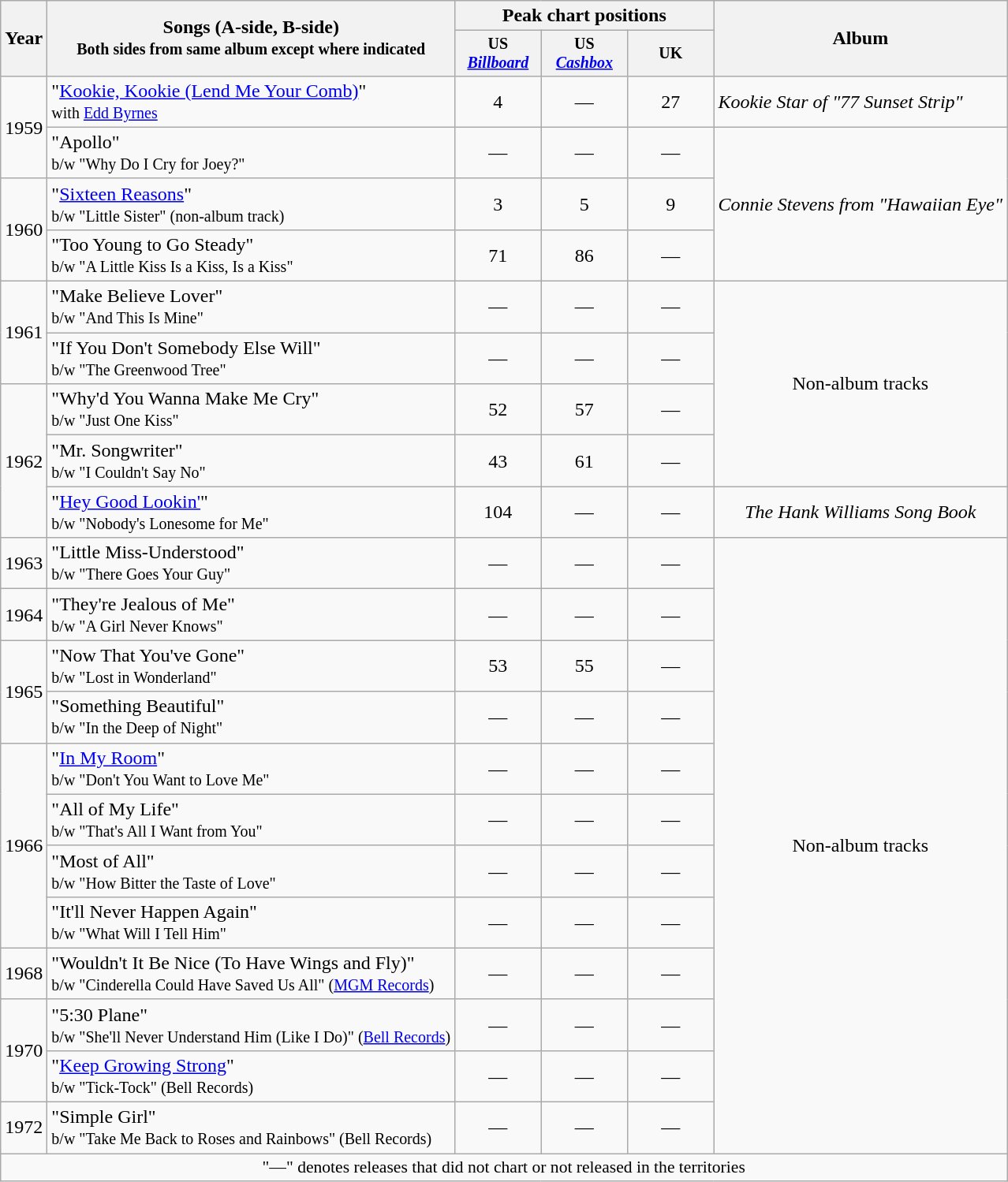<table class="wikitable" style="text-align:center;">
<tr>
<th rowspan="2">Year</th>
<th rowspan="2">Songs (A-side, B-side)<br><small>Both sides from same album except where indicated</small></th>
<th colspan="3">Peak chart positions</th>
<th rowspan="2">Album</th>
</tr>
<tr style="font-size:smaller;">
<th style="width:5em;">US<br> <a href='#'><em>Billboard</em></a></th>
<th style="width:5em;">US<br><a href='#'><em>Cashbox</em></a></th>
<th style="width:5em;">UK<br></th>
</tr>
<tr>
<td rowspan="2">1959</td>
<td style="text-align:left;">"<a href='#'>Kookie, Kookie (Lend Me Your Comb)</a>"<br><small>with <a href='#'>Edd Byrnes</a></small></td>
<td>4</td>
<td>—</td>
<td>27</td>
<td style="text-align:left;"><em>Kookie Star of "77 Sunset Strip"</em></td>
</tr>
<tr>
<td style="text-align:left;">"Apollo"<br><small>b/w "Why Do I Cry for Joey?"</small></td>
<td>—</td>
<td>—</td>
<td>—</td>
<td rowspan="3"><em>Connie Stevens from "Hawaiian Eye"</em></td>
</tr>
<tr>
<td rowspan="2">1960</td>
<td style="text-align:left;">"<a href='#'>Sixteen Reasons</a>"<br><small>b/w "Little Sister" (non-album track)</small></td>
<td>3</td>
<td>5</td>
<td>9</td>
</tr>
<tr>
<td style="text-align:left;">"Too Young to Go Steady"<br><small>b/w "A Little Kiss Is a Kiss, Is a Kiss"</small></td>
<td>71</td>
<td>86</td>
<td>—</td>
</tr>
<tr>
<td rowspan="2">1961</td>
<td style="text-align:left;">"Make Believe Lover"<br><small>b/w "And This Is Mine"</small></td>
<td>—</td>
<td>—</td>
<td>—</td>
<td rowspan="4">Non-album tracks</td>
</tr>
<tr>
<td style="text-align:left;">"If You Don't Somebody Else Will"<br><small>b/w "The Greenwood Tree"</small></td>
<td>—</td>
<td>—</td>
<td>—</td>
</tr>
<tr>
<td rowspan="3">1962</td>
<td style="text-align:left;">"Why'd You Wanna Make Me Cry"<br><small>b/w "Just One Kiss"</small></td>
<td>52</td>
<td>57</td>
<td>—</td>
</tr>
<tr>
<td style="text-align:left;">"Mr. Songwriter"<br><small>b/w "I Couldn't Say No"</small></td>
<td>43</td>
<td>61</td>
<td>—</td>
</tr>
<tr>
<td style="text-align:left;">"<a href='#'>Hey Good Lookin'</a>"<br><small>b/w "Nobody's Lonesome for Me"</small></td>
<td>104</td>
<td>—</td>
<td>—</td>
<td><em>The Hank Williams Song Book</em></td>
</tr>
<tr>
<td>1963</td>
<td style="text-align:left;">"Little Miss-Understood"<br><small>b/w "There Goes Your Guy"</small></td>
<td>—</td>
<td>—</td>
<td>—</td>
<td rowspan="12">Non-album tracks</td>
</tr>
<tr>
<td>1964</td>
<td style="text-align:left;">"They're Jealous of Me"<br><small>b/w "A Girl Never Knows"</small></td>
<td>—</td>
<td>—</td>
<td>—</td>
</tr>
<tr>
<td rowspan="2">1965</td>
<td style="text-align:left;">"Now That You've Gone"<br><small>b/w "Lost in Wonderland"</small></td>
<td>53</td>
<td>55</td>
<td>—</td>
</tr>
<tr>
<td style="text-align:left;">"Something Beautiful"<br><small>b/w "In the Deep of Night"</small></td>
<td>—</td>
<td>—</td>
<td>—</td>
</tr>
<tr>
<td rowspan="4">1966</td>
<td style="text-align:left;">"<a href='#'>In My Room</a>"<br><small>b/w "Don't You Want to Love Me"</small></td>
<td>—</td>
<td>—</td>
<td>—</td>
</tr>
<tr>
<td style="text-align:left;">"All of My Life"<br><small>b/w "That's All I Want from You"</small></td>
<td>—</td>
<td>—</td>
<td>—</td>
</tr>
<tr>
<td style="text-align:left;">"Most of All"<br><small>b/w "How Bitter the Taste of Love"</small></td>
<td>—</td>
<td>—</td>
<td>—</td>
</tr>
<tr>
<td style="text-align:left;">"It'll Never Happen Again"<br><small>b/w "What Will I Tell Him"</small></td>
<td>—</td>
<td>—</td>
<td>—</td>
</tr>
<tr>
<td>1968</td>
<td style="text-align:left;">"Wouldn't It Be Nice (To Have Wings and Fly)"<br><small>b/w "Cinderella Could Have Saved Us All" (<a href='#'>MGM Records</a>)</small></td>
<td>—</td>
<td>—</td>
<td>—</td>
</tr>
<tr>
<td rowspan="2">1970</td>
<td style="text-align:left;">"5:30 Plane"<br><small>b/w "She'll Never Understand Him (Like I Do)" (<a href='#'>Bell Records</a>)</small></td>
<td>—</td>
<td>—</td>
<td>—</td>
</tr>
<tr>
<td style="text-align:left;">"<a href='#'>Keep Growing Strong</a>"<br><small>b/w "Tick-Tock" (Bell Records)</small></td>
<td>—</td>
<td>—</td>
<td>—</td>
</tr>
<tr>
<td>1972</td>
<td style="text-align:left;">"Simple Girl"<br><small>b/w "Take Me Back to Roses and Rainbows" (Bell Records)</small></td>
<td>—</td>
<td>—</td>
<td>—</td>
</tr>
<tr>
<td colspan="6" style="font-size:90%;">"—" denotes releases that did not chart or not released in the territories</td>
</tr>
</table>
